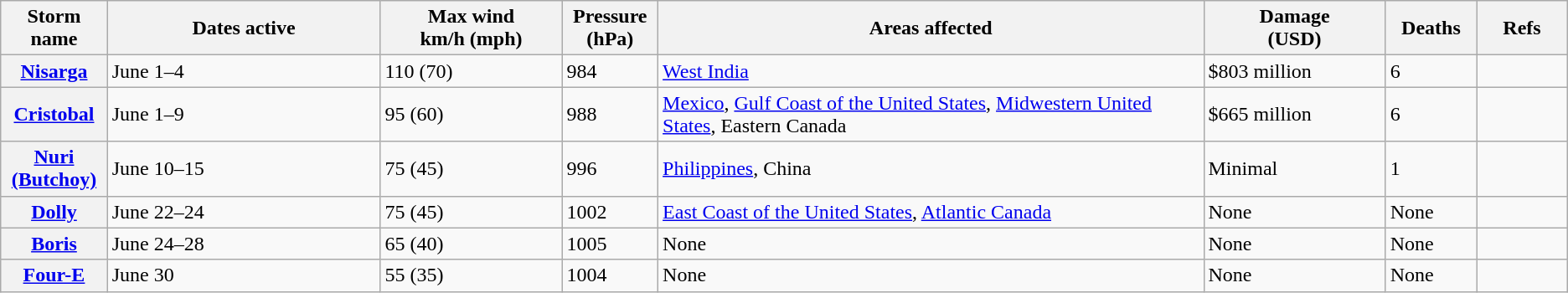<table class="wikitable sortable">
<tr>
<th width="5%">Storm name</th>
<th width="15%">Dates active</th>
<th width="10%">Max wind<br>km/h (mph)</th>
<th width="5%">Pressure<br>(hPa)</th>
<th width="30%">Areas affected</th>
<th width="10%">Damage<br>(USD)</th>
<th width="5%">Deaths</th>
<th width="5%">Refs</th>
</tr>
<tr>
<th><a href='#'>Nisarga</a></th>
<td>June 1–4</td>
<td>110 (70)</td>
<td>984</td>
<td><a href='#'>West India</a></td>
<td>$803 million</td>
<td>6</td>
<td></td>
</tr>
<tr>
<th><a href='#'>Cristobal</a></th>
<td>June 1–9</td>
<td>95 (60)</td>
<td>988</td>
<td><a href='#'>Mexico</a>, <a href='#'>Gulf Coast of the United States</a>, <a href='#'>Midwestern United States</a>, Eastern Canada</td>
<td>$665 million</td>
<td>6</td>
<td></td>
</tr>
<tr>
<th><a href='#'>Nuri (Butchoy)</a></th>
<td>June 10–15</td>
<td>75 (45)</td>
<td>996</td>
<td><a href='#'>Philippines</a>, China</td>
<td>Minimal</td>
<td>1</td>
<td></td>
</tr>
<tr>
<th><a href='#'>Dolly</a></th>
<td>June 22–24</td>
<td>75 (45)</td>
<td>1002</td>
<td><a href='#'>East Coast of the United States</a>, <a href='#'>Atlantic Canada</a></td>
<td>None</td>
<td>None</td>
<td></td>
</tr>
<tr>
<th><a href='#'>Boris</a></th>
<td>June 24–28</td>
<td>65 (40)</td>
<td>1005</td>
<td>None</td>
<td>None</td>
<td>None</td>
<td></td>
</tr>
<tr>
<th><a href='#'>Four-E</a></th>
<td>June 30</td>
<td>55 (35)</td>
<td>1004</td>
<td>None</td>
<td>None</td>
<td>None</td>
<td></td>
</tr>
</table>
